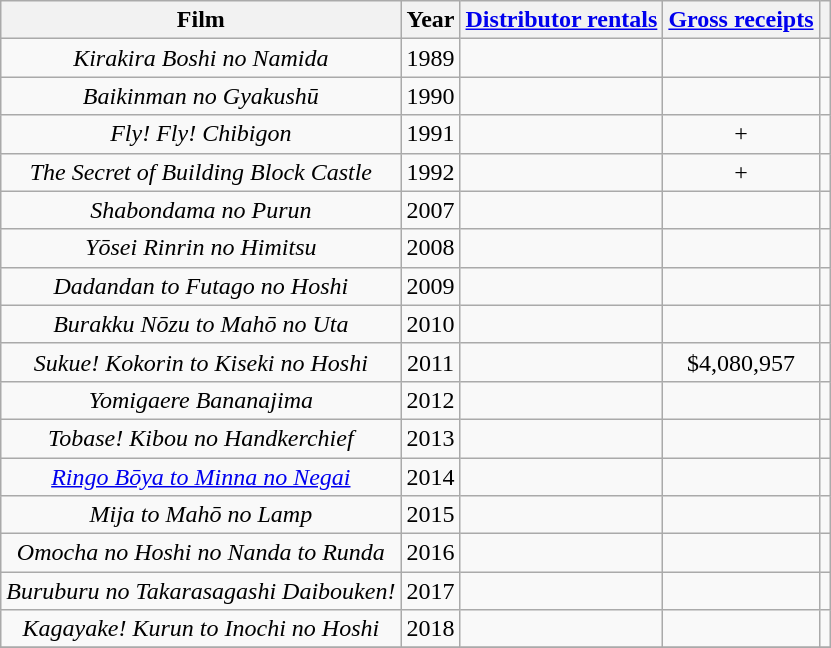<table class="wikitable sortable" style="text-align:center">
<tr>
<th>Film</th>
<th>Year</th>
<th><a href='#'>Distributor rentals</a></th>
<th><a href='#'>Gross receipts</a></th>
<th class="unsortable"></th>
</tr>
<tr>
<td><em>Kirakira Boshi no Namida</em></td>
<td>1989</td>
<td></td>
<td></td>
<td></td>
</tr>
<tr>
<td><em>Baikinman no Gyakushū</em></td>
<td>1990</td>
<td></td>
<td></td>
<td></td>
</tr>
<tr>
<td><em>Fly! Fly! Chibigon</em></td>
<td>1991</td>
<td></td>
<td>+</td>
<td></td>
</tr>
<tr>
<td><em>The Secret of Building Block Castle</em></td>
<td>1992</td>
<td></td>
<td>+</td>
<td></td>
</tr>
<tr>
<td><em>Shabondama no Purun</em></td>
<td>2007</td>
<td></td>
<td></td>
<td></td>
</tr>
<tr>
<td><em>Yōsei Rinrin no Himitsu</em></td>
<td>2008</td>
<td></td>
<td></td>
<td></td>
</tr>
<tr>
<td><em>Dadandan to Futago no Hoshi</em></td>
<td>2009</td>
<td></td>
<td></td>
<td></td>
</tr>
<tr>
<td><em>Burakku Nōzu to Mahō no Uta</em></td>
<td>2010</td>
<td></td>
<td></td>
<td></td>
</tr>
<tr>
<td><em>Sukue! Kokorin to Kiseki no Hoshi</em></td>
<td>2011</td>
<td></td>
<td>$4,080,957</td>
<td></td>
</tr>
<tr>
<td><em>Yomigaere Bananajima</em></td>
<td>2012</td>
<td></td>
<td></td>
<td></td>
</tr>
<tr>
<td><em>Tobase! Kibou no Handkerchief</em></td>
<td>2013</td>
<td></td>
<td></td>
<td></td>
</tr>
<tr>
<td><em><a href='#'>Ringo Bōya to Minna no Negai</a></em></td>
<td>2014</td>
<td></td>
<td></td>
<td></td>
</tr>
<tr>
<td><em>Mija to Mahō no Lamp</em></td>
<td>2015</td>
<td></td>
<td></td>
<td></td>
</tr>
<tr>
<td><em>Omocha no Hoshi no Nanda to Runda</em></td>
<td>2016</td>
<td></td>
<td></td>
<td></td>
</tr>
<tr>
<td><em>Buruburu no Takarasagashi Daibouken!</em></td>
<td>2017</td>
<td></td>
<td></td>
<td></td>
</tr>
<tr>
<td><em>Kagayake! Kurun to Inochi no Hoshi</em></td>
<td>2018</td>
<td></td>
<td></td>
<td></td>
</tr>
<tr>
</tr>
</table>
